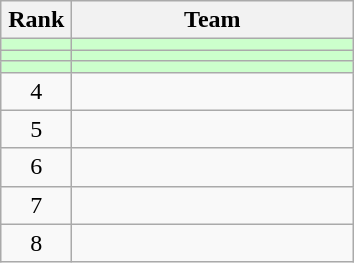<table class="wikitable" style="text-align: center;">
<tr>
<th width=40>Rank</th>
<th width=180>Team</th>
</tr>
<tr bgcolor=#CCFFCC>
<td></td>
<td style="text-align:left;"></td>
</tr>
<tr bgcolor=#CCFFCC>
<td></td>
<td style="text-align:left;"></td>
</tr>
<tr bgcolor=#CCFFCC>
<td></td>
<td style="text-align:left;"></td>
</tr>
<tr align=center>
<td>4</td>
<td style="text-align:left;"></td>
</tr>
<tr align=center>
<td>5</td>
<td style="text-align:left;"></td>
</tr>
<tr align=center>
<td>6</td>
<td style="text-align:left;"></td>
</tr>
<tr align=center>
<td>7</td>
<td style="text-align:left;"></td>
</tr>
<tr align=center>
<td>8</td>
<td style="text-align:left;"></td>
</tr>
</table>
